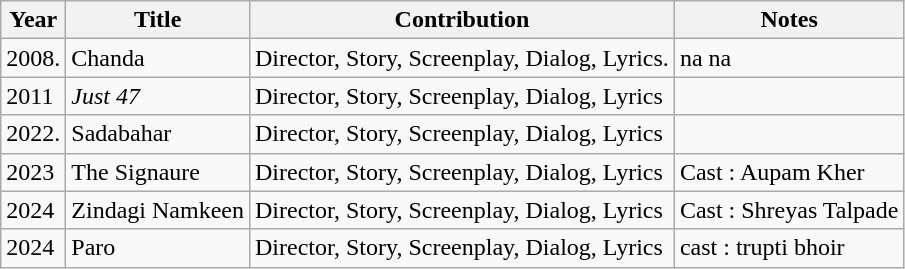<table class="wikitable">
<tr>
<th>Year</th>
<th>Title</th>
<th>Contribution</th>
<th>Notes</th>
</tr>
<tr>
<td>2008.</td>
<td>Chanda</td>
<td>Director, Story, Screenplay, Dialog, Lyrics.</td>
<td>na                                     na</td>
</tr>
<tr>
<td>2011</td>
<td><em>Just 47</em></td>
<td>Director, Story, Screenplay, Dialog, Lyrics</td>
<td></td>
</tr>
<tr>
<td>2022.</td>
<td>Sadabahar</td>
<td>Director, Story, Screenplay, Dialog, Lyrics</td>
<td></td>
</tr>
<tr>
<td>2023</td>
<td>The Signaure</td>
<td>Director, Story, Screenplay, Dialog, Lyrics</td>
<td>Cast :  Aupam Kher</td>
</tr>
<tr>
<td>2024</td>
<td>Zindagi Namkeen</td>
<td>Director, Story, Screenplay, Dialog, Lyrics</td>
<td>Cast : Shreyas Talpade</td>
</tr>
<tr>
<td>2024</td>
<td>Paro</td>
<td>Director, Story, Screenplay, Dialog, Lyrics</td>
<td>cast : trupti bhoir</td>
</tr>
</table>
